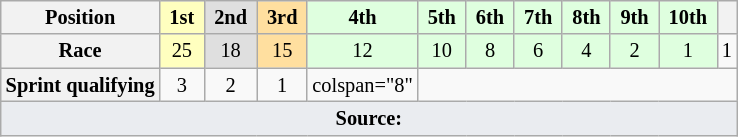<table class="wikitable" style="font-size: 85%; text-align:center">
<tr>
<th>Position</th>
<th style="background-color:#ffffbf"> 1st </th>
<th style="background-color:#dfdfdf"> 2nd </th>
<th style="background-color:#ffdf9f"> 3rd </th>
<th style="background-color:#dfffdf"> 4th </th>
<th style="background-color:#dfffdf"> 5th </th>
<th style="background-color:#dfffdf"> 6th </th>
<th style="background-color:#dfffdf"> 7th </th>
<th style="background-color:#dfffdf"> 8th </th>
<th style="background-color:#dfffdf"> 9th </th>
<th style="background-color:#dfffdf"> 10th </th>
<th><a href='#'></a></th>
</tr>
<tr>
<th>Race</th>
<td style="background-color:#ffffbf">25</td>
<td style="background-color:#dfdfdf">18</td>
<td style="background-color:#ffdf9f">15</td>
<td style="background-color:#dfffdf">12</td>
<td style="background-color:#dfffdf">10</td>
<td style="background-color:#dfffdf">8</td>
<td style="background-color:#dfffdf">6</td>
<td style="background-color:#dfffdf">4</td>
<td style="background-color:#dfffdf">2</td>
<td style="background-color:#dfffdf">1</td>
<td>1</td>
</tr>
<tr>
<th>Sprint qualifying</th>
<td>3</td>
<td>2</td>
<td>1</td>
<td>colspan="8" </td>
</tr>
<tr class="sortbottom">
<td colspan="100" style="background-color:#EAECF0;text-align:center"><strong>Source:</strong></td>
</tr>
</table>
